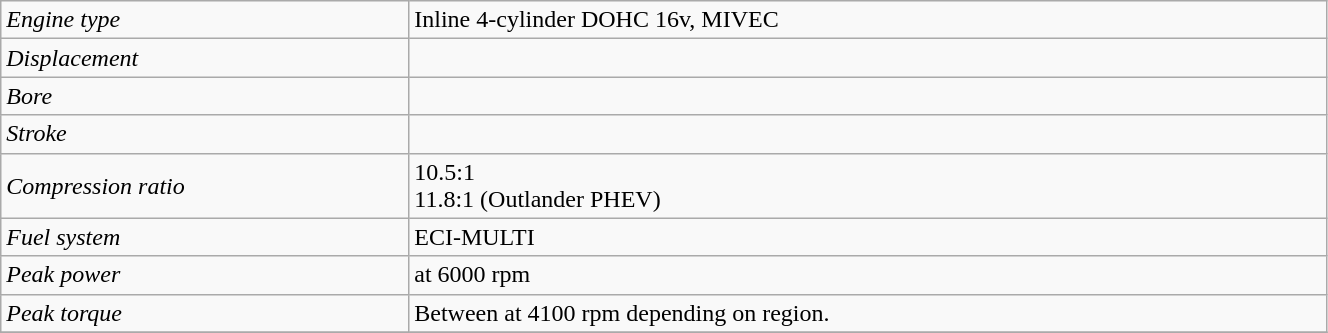<table class="wikitable" width="70%">
<tr>
<td><em>Engine type</em></td>
<td>Inline 4-cylinder DOHC 16v, MIVEC</td>
</tr>
<tr>
<td><em>Displacement</em></td>
<td></td>
</tr>
<tr>
<td><em>Bore</em></td>
<td></td>
</tr>
<tr>
<td><em>Stroke</em></td>
<td></td>
</tr>
<tr>
<td><em>Compression ratio</em></td>
<td>10.5:1<br>11.8:1 (Outlander PHEV)</td>
</tr>
<tr>
<td><em>Fuel system</em></td>
<td>ECI-MULTI<br></td>
</tr>
<tr>
<td><em>Peak power</em></td>
<td> at 6000 rpm</td>
</tr>
<tr>
<td><em>Peak torque</em></td>
<td>Between  at 4100 rpm depending on region.</td>
</tr>
<tr>
</tr>
</table>
